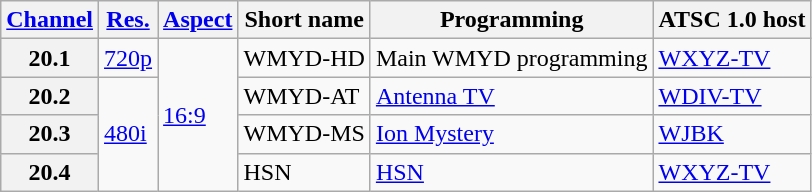<table class="wikitable">
<tr>
<th scope = "col"><a href='#'>Channel</a></th>
<th scope = "col"><a href='#'>Res.</a></th>
<th scope = "col"><a href='#'>Aspect</a></th>
<th scope = "col">Short name</th>
<th scope = "col">Programming</th>
<th scope = "col">ATSC 1.0 host</th>
</tr>
<tr>
<th scope = "row">20.1</th>
<td><a href='#'>720p</a></td>
<td rowspan=4><a href='#'>16:9</a></td>
<td>WMYD-HD</td>
<td>Main WMYD programming</td>
<td><a href='#'>WXYZ-TV</a></td>
</tr>
<tr>
<th scope = "row">20.2</th>
<td rowspan=3><a href='#'>480i</a></td>
<td>WMYD-AT</td>
<td><a href='#'>Antenna TV</a></td>
<td><a href='#'>WDIV-TV</a></td>
</tr>
<tr>
<th scope = "row">20.3</th>
<td>WMYD-MS</td>
<td><a href='#'>Ion Mystery</a></td>
<td><a href='#'>WJBK</a></td>
</tr>
<tr>
<th scope = "row">20.4</th>
<td>HSN</td>
<td><a href='#'>HSN</a></td>
<td><a href='#'>WXYZ-TV</a></td>
</tr>
</table>
